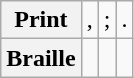<table class="wikitable" style="text-align:center">
<tr>
<th>Print</th>
<td>,</td>
<td>;</td>
<td>.</td>
</tr>
<tr>
<th>Braille</th>
<td></td>
<td></td>
<td></td>
</tr>
</table>
